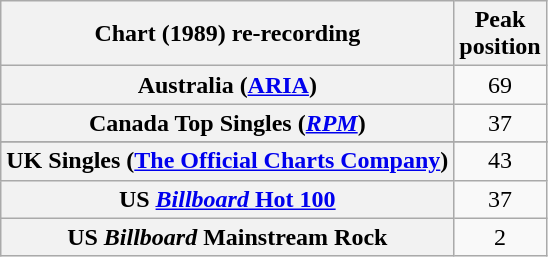<table class="wikitable sortable plainrowheaders">
<tr>
<th>Chart (1989) re-recording</th>
<th>Peak<br>position</th>
</tr>
<tr>
<th scope="row">Australia (<a href='#'>ARIA</a>)</th>
<td style="text-align:center;">69</td>
</tr>
<tr>
<th scope="row">Canada Top Singles (<em><a href='#'>RPM</a></em>)</th>
<td style="text-align:center;">37</td>
</tr>
<tr>
</tr>
<tr>
<th scope="row">UK Singles (<a href='#'>The Official Charts Company</a>)</th>
<td align="center">43</td>
</tr>
<tr>
<th scope="row">US <a href='#'><em>Billboard</em> Hot 100</a></th>
<td align="center">37</td>
</tr>
<tr>
<th scope="row">US <em>Billboard</em> Mainstream Rock</th>
<td align="center">2</td>
</tr>
</table>
